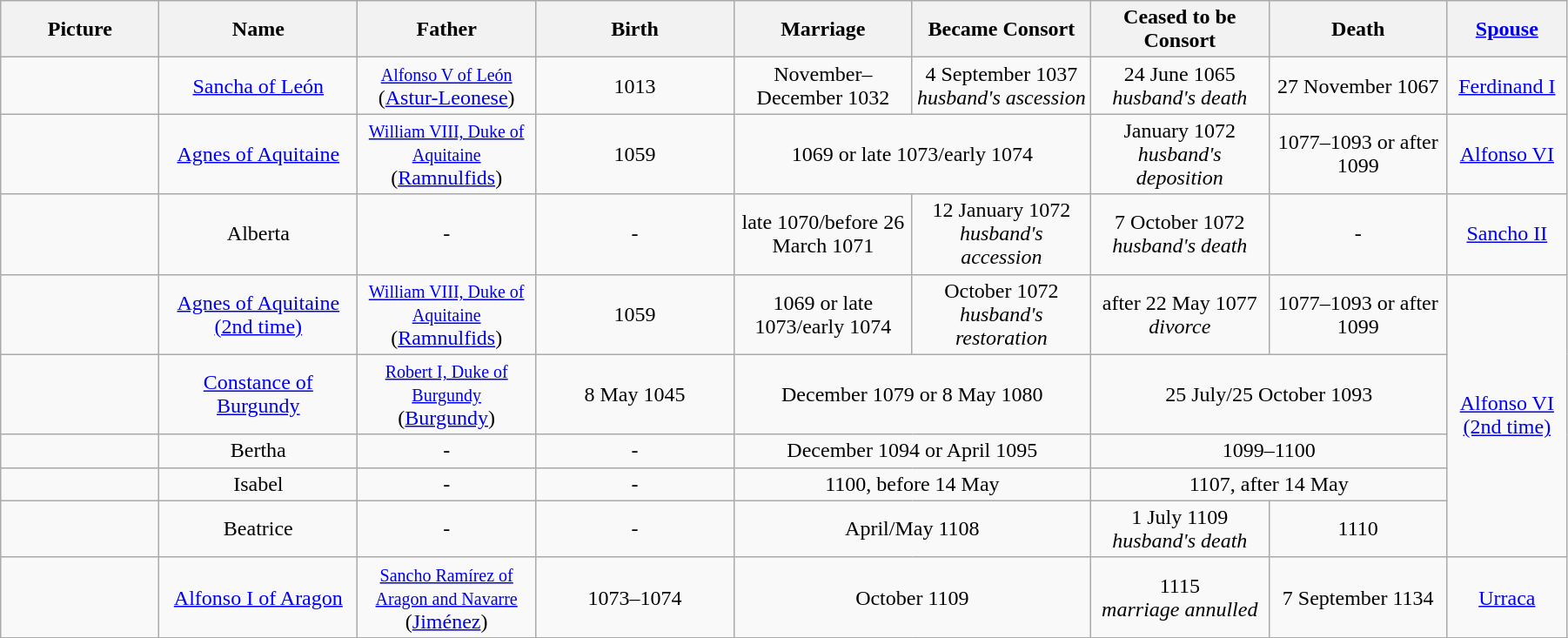<table width=95% class="wikitable">
<tr>
<th width = "8%">Picture</th>
<th width = "10%">Name</th>
<th width = "9%">Father</th>
<th width = "10%">Birth</th>
<th width = "9%">Marriage</th>
<th width = "9%">Became Consort</th>
<th width = "9%">Ceased to be Consort</th>
<th width = "9%">Death</th>
<th width = "6%"><a href='#'>Spouse</a></th>
</tr>
<tr>
<td align="center"></td>
<td align="center"><a href='#'>Sancha of León</a><br></td>
<td align="center"><small><a href='#'>Alfonso V of León</a></small><br> (<a href='#'>Astur-Leonese</a>)</td>
<td align="center">1013</td>
<td align="center">November–December 1032</td>
<td align="center">4 September 1037<br><em>husband's ascession</em></td>
<td align="center">24 June 1065<br><em>husband's death</em></td>
<td align="center">27 November 1067</td>
<td align="center"><a href='#'>Ferdinand I</a></td>
</tr>
<tr>
<td align="center"></td>
<td align="center"><a href='#'>Agnes of Aquitaine</a></td>
<td align="center"><small><a href='#'>William VIII, Duke of Aquitaine</a></small><br>(<a href='#'>Ramnulfids</a>)</td>
<td align="center">1059</td>
<td align="center" colspan="2">1069 or late 1073/early 1074</td>
<td align="center">January 1072<br><em>husband's deposition</em></td>
<td align="center">1077–1093 or after 1099</td>
<td align="center"><a href='#'>Alfonso VI</a></td>
</tr>
<tr>
<td align="center"></td>
<td align="center">Alberta<br></td>
<td align="center">-</td>
<td align="center">-</td>
<td align="center">late 1070/before 26 March 1071</td>
<td align="center">12 January 1072 <em>husband's accession</em></td>
<td align="center">7 October 1072<br><em>husband's death</em></td>
<td align="center">-</td>
<td align="center"><a href='#'>Sancho II</a></td>
</tr>
<tr>
<td align="center"></td>
<td align="center"><a href='#'>Agnes of Aquitaine (2nd time)</a><br></td>
<td align="center"><small><a href='#'>William VIII, Duke of Aquitaine</a></small><br>(<a href='#'>Ramnulfids</a>)</td>
<td align="center">1059</td>
<td align="center">1069 or late 1073/early 1074</td>
<td align="center">October 1072 <em>husband's restoration</em></td>
<td align="center">after 22 May 1077<br><em>divorce</em></td>
<td align="center">1077–1093 or after 1099</td>
<td align="center" rowspan="5"><a href='#'>Alfonso VI <br> (2nd time)</a></td>
</tr>
<tr>
<td align="center"></td>
<td align="center"><a href='#'>Constance of Burgundy</a><br></td>
<td align="center"><small><a href='#'>Robert I, Duke of Burgundy</a></small><br>(<a href='#'>Burgundy</a>)</td>
<td align="center">8 May 1045</td>
<td align="center" colspan="2">December 1079 or 8 May 1080</td>
<td align="center" colspan="2">25 July/25 October 1093</td>
</tr>
<tr>
<td align="center"></td>
<td align="center">Bertha<br></td>
<td align="center">-</td>
<td align="center">-</td>
<td align="center" colspan="2">December 1094 or April 1095</td>
<td align="center" colspan="2">1099–1100</td>
</tr>
<tr>
<td align="center"></td>
<td align="center">Isabel<br></td>
<td align="center">-</td>
<td align="center">-</td>
<td align="center" colspan="2">1100, before 14 May</td>
<td align="center" colspan="2">1107, after 14 May</td>
</tr>
<tr>
<td align="center"></td>
<td align="center">Beatrice<br></td>
<td align="center">-</td>
<td align="center">-</td>
<td align="center" colspan="2">April/May 1108</td>
<td align="center">1 July 1109 <br><em>husband's death</em></td>
<td align="center">1110</td>
</tr>
<tr>
<td align="center"></td>
<td align="center"><a href='#'>Alfonso I of Aragon</a><br></td>
<td align="center"><small><a href='#'>Sancho Ramírez of Aragon and Navarre</a></small> <br> (<a href='#'>Jiménez</a>)</td>
<td align="center">1073–1074</td>
<td align="center" colspan="2">October 1109</td>
<td align="center">1115<br><em>marriage annulled</em></td>
<td align="center">7 September 1134</td>
<td align="center"><a href='#'>Urraca</a></td>
</tr>
<tr>
</tr>
</table>
